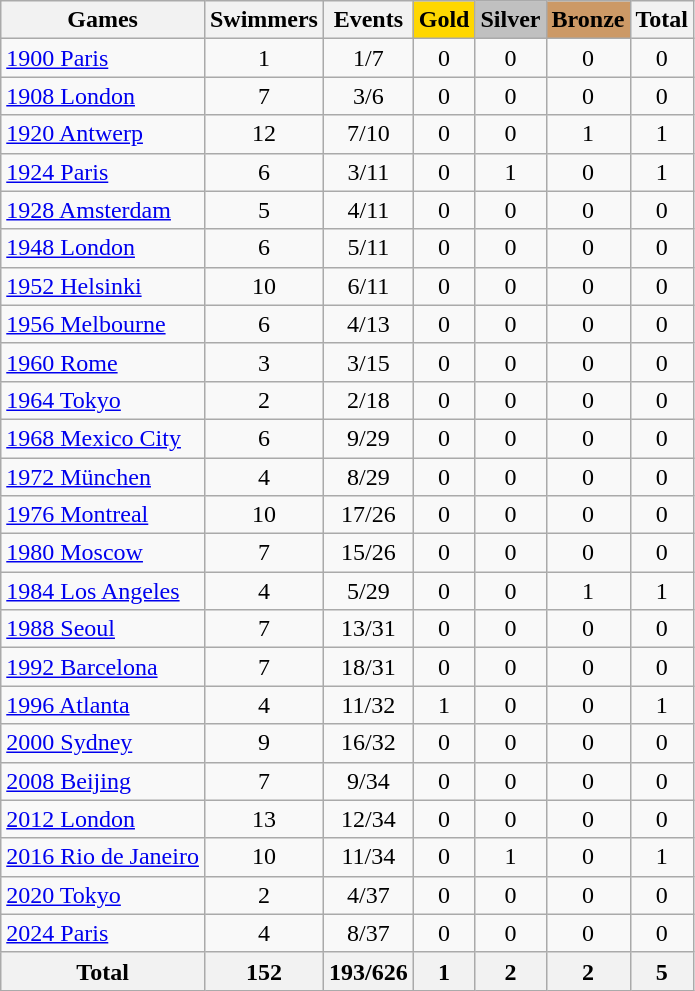<table class="wikitable sortable" style="text-align:center">
<tr>
<th>Games</th>
<th>Swimmers</th>
<th>Events</th>
<th style="background-color:gold;">Gold</th>
<th style="background-color:silver;">Silver</th>
<th style="background-color:#c96;">Bronze</th>
<th>Total</th>
</tr>
<tr>
<td align=left><a href='#'>1900 Paris</a></td>
<td>1</td>
<td>1/7</td>
<td>0</td>
<td>0</td>
<td>0</td>
<td>0</td>
</tr>
<tr>
<td align=left><a href='#'>1908 London</a></td>
<td>7</td>
<td>3/6</td>
<td>0</td>
<td>0</td>
<td>0</td>
<td>0</td>
</tr>
<tr>
<td align=left><a href='#'>1920 Antwerp</a></td>
<td>12</td>
<td>7/10</td>
<td>0</td>
<td>0</td>
<td>1</td>
<td>1</td>
</tr>
<tr>
<td align=left><a href='#'>1924 Paris</a></td>
<td>6</td>
<td>3/11</td>
<td>0</td>
<td>1</td>
<td>0</td>
<td>1</td>
</tr>
<tr>
<td align=left><a href='#'>1928 Amsterdam</a></td>
<td>5</td>
<td>4/11</td>
<td>0</td>
<td>0</td>
<td>0</td>
<td>0</td>
</tr>
<tr>
<td align=left><a href='#'>1948 London</a></td>
<td>6</td>
<td>5/11</td>
<td>0</td>
<td>0</td>
<td>0</td>
<td>0</td>
</tr>
<tr>
<td align=left><a href='#'>1952 Helsinki</a></td>
<td>10</td>
<td>6/11</td>
<td>0</td>
<td>0</td>
<td>0</td>
<td>0</td>
</tr>
<tr>
<td align=left><a href='#'>1956 Melbourne</a></td>
<td>6</td>
<td>4/13</td>
<td>0</td>
<td>0</td>
<td>0</td>
<td>0</td>
</tr>
<tr>
<td align=left><a href='#'>1960 Rome</a></td>
<td>3</td>
<td>3/15</td>
<td>0</td>
<td>0</td>
<td>0</td>
<td>0</td>
</tr>
<tr>
<td align=left><a href='#'>1964 Tokyo</a></td>
<td>2</td>
<td>2/18</td>
<td>0</td>
<td>0</td>
<td>0</td>
<td>0</td>
</tr>
<tr>
<td align=left><a href='#'>1968 Mexico City</a></td>
<td>6</td>
<td>9/29</td>
<td>0</td>
<td>0</td>
<td>0</td>
<td>0</td>
</tr>
<tr>
<td align=left><a href='#'>1972 München</a></td>
<td>4</td>
<td>8/29</td>
<td>0</td>
<td>0</td>
<td>0</td>
<td>0</td>
</tr>
<tr>
<td align=left><a href='#'>1976 Montreal</a></td>
<td>10</td>
<td>17/26</td>
<td>0</td>
<td>0</td>
<td>0</td>
<td>0</td>
</tr>
<tr>
<td align=left><a href='#'>1980 Moscow</a></td>
<td>7</td>
<td>15/26</td>
<td>0</td>
<td>0</td>
<td>0</td>
<td>0</td>
</tr>
<tr>
<td align=left><a href='#'>1984 Los Angeles</a></td>
<td>4</td>
<td>5/29</td>
<td>0</td>
<td>0</td>
<td>1</td>
<td>1</td>
</tr>
<tr>
<td align=left><a href='#'>1988 Seoul</a></td>
<td>7</td>
<td>13/31</td>
<td>0</td>
<td>0</td>
<td>0</td>
<td>0</td>
</tr>
<tr>
<td align=left><a href='#'>1992 Barcelona</a></td>
<td>7</td>
<td>18/31</td>
<td>0</td>
<td>0</td>
<td>0</td>
<td>0</td>
</tr>
<tr>
<td align=left><a href='#'>1996 Atlanta</a></td>
<td>4</td>
<td>11/32</td>
<td>1</td>
<td>0</td>
<td>0</td>
<td>1</td>
</tr>
<tr>
<td align=left><a href='#'>2000 Sydney</a></td>
<td>9</td>
<td>16/32</td>
<td>0</td>
<td>0</td>
<td>0</td>
<td>0</td>
</tr>
<tr>
<td align=left><a href='#'>2008 Beijing</a></td>
<td>7</td>
<td>9/34</td>
<td>0</td>
<td>0</td>
<td>0</td>
<td>0</td>
</tr>
<tr>
<td align=left><a href='#'>2012 London</a></td>
<td>13</td>
<td>12/34</td>
<td>0</td>
<td>0</td>
<td>0</td>
<td>0</td>
</tr>
<tr>
<td align=left><a href='#'>2016 Rio de Janeiro</a></td>
<td>10</td>
<td>11/34</td>
<td>0</td>
<td>1</td>
<td>0</td>
<td>1</td>
</tr>
<tr>
<td align=left><a href='#'>2020 Tokyo</a></td>
<td>2</td>
<td>4/37</td>
<td>0</td>
<td>0</td>
<td>0</td>
<td>0</td>
</tr>
<tr>
<td align=left><a href='#'>2024 Paris</a></td>
<td>4</td>
<td>8/37</td>
<td>0</td>
<td>0</td>
<td>0</td>
<td>0</td>
</tr>
<tr>
<th>Total</th>
<th>152</th>
<th>193/626</th>
<th>1</th>
<th>2</th>
<th>2</th>
<th>5</th>
</tr>
</table>
